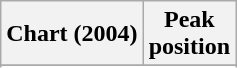<table class="wikitable sortable plainrowheaders">
<tr>
<th scope=col>Chart (2004)</th>
<th scope=col>Peak<br>position</th>
</tr>
<tr>
</tr>
<tr>
</tr>
</table>
